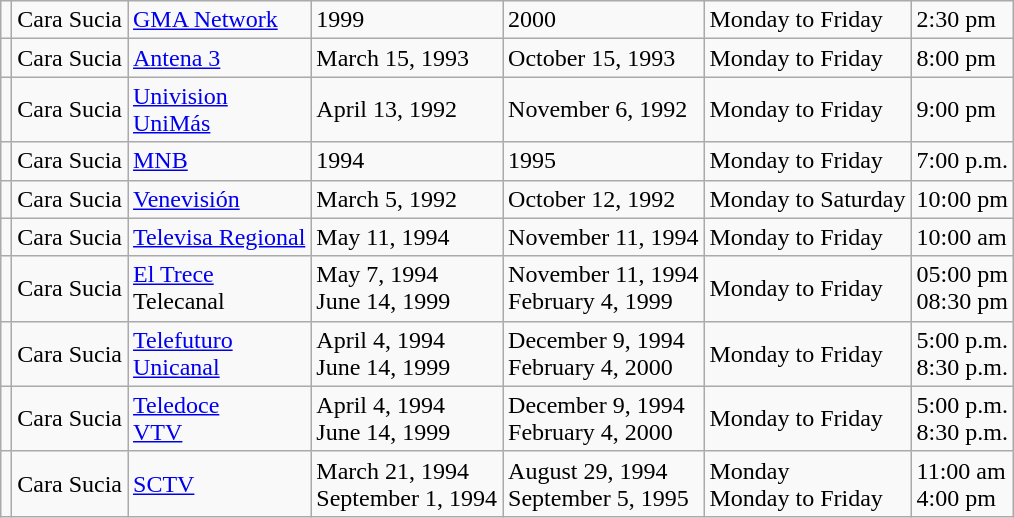<table class="wikitable">
<tr>
<td></td>
<td>Cara Sucia</td>
<td><a href='#'>GMA Network</a></td>
<td>1999</td>
<td>2000</td>
<td>Monday to Friday</td>
<td>2:30 pm</td>
</tr>
<tr>
<td></td>
<td>Cara Sucia</td>
<td><a href='#'>Antena 3</a></td>
<td>March 15, 1993</td>
<td>October 15, 1993</td>
<td>Monday to Friday</td>
<td>8:00 pm</td>
</tr>
<tr>
<td></td>
<td>Cara Sucia</td>
<td><a href='#'>Univision</a><br><a href='#'>UniMás</a></td>
<td>April 13, 1992</td>
<td>November 6, 1992</td>
<td>Monday to Friday</td>
<td>9:00 pm</td>
</tr>
<tr>
<td></td>
<td>Cara Sucia</td>
<td><a href='#'>MNB</a></td>
<td>1994</td>
<td>1995</td>
<td>Monday to Friday</td>
<td>7:00 p.m.</td>
</tr>
<tr>
<td></td>
<td>Cara Sucia</td>
<td><a href='#'>Venevisión</a></td>
<td>March 5, 1992</td>
<td>October 12, 1992</td>
<td>Monday to Saturday</td>
<td>10:00 pm</td>
</tr>
<tr>
<td></td>
<td>Cara Sucia</td>
<td><a href='#'>Televisa Regional</a></td>
<td>May 11, 1994</td>
<td>November 11, 1994</td>
<td>Monday to Friday</td>
<td>10:00 am</td>
</tr>
<tr>
<td></td>
<td>Cara Sucia</td>
<td><a href='#'>El Trece</a><br>Telecanal</td>
<td>May 7, 1994<br>June 14, 1999</td>
<td>November 11, 1994<br>February 4, 1999</td>
<td>Monday to Friday</td>
<td>05:00 pm<br>08:30 pm</td>
</tr>
<tr>
<td></td>
<td>Cara Sucia</td>
<td><a href='#'>Telefuturo</a><br><a href='#'>Unicanal</a></td>
<td>April 4, 1994<br>June 14, 1999</td>
<td>December 9, 1994<br>February 4, 2000</td>
<td>Monday to Friday</td>
<td>5:00 p.m.<br>8:30 p.m.</td>
</tr>
<tr>
<td></td>
<td>Cara Sucia</td>
<td><a href='#'>Teledoce</a><br><a href='#'>VTV</a></td>
<td>April 4, 1994<br>June 14, 1999</td>
<td>December 9, 1994<br>February 4, 2000</td>
<td>Monday to Friday</td>
<td>5:00 p.m.<br>8:30 p.m.</td>
</tr>
<tr>
<td></td>
<td>Cara Sucia</td>
<td><a href='#'>SCTV</a></td>
<td>March 21, 1994<br>September 1, 1994</td>
<td>August 29, 1994<br>September 5, 1995</td>
<td>Monday<br>Monday to Friday</td>
<td>11:00 am<br>4:00 pm</td>
</tr>
</table>
